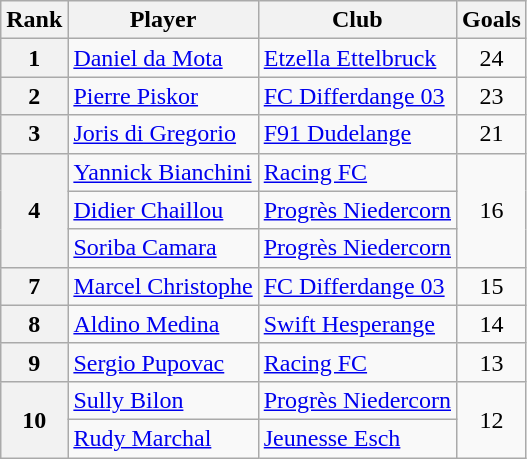<table class="wikitable" style="text-align:center">
<tr>
<th>Rank</th>
<th>Player</th>
<th>Club</th>
<th>Goals</th>
</tr>
<tr>
<th>1</th>
<td align="left"> <a href='#'>Daniel da Mota</a></td>
<td align="left"><a href='#'>Etzella Ettelbruck</a></td>
<td>24</td>
</tr>
<tr>
<th>2</th>
<td align="left"> <a href='#'>Pierre Piskor</a></td>
<td align="left"><a href='#'>FC Differdange 03</a></td>
<td>23</td>
</tr>
<tr>
<th>3</th>
<td align="left"> <a href='#'>Joris di Gregorio</a></td>
<td align="left"><a href='#'>F91 Dudelange</a></td>
<td>21</td>
</tr>
<tr>
<th rowspan="3">4</th>
<td align="left"> <a href='#'>Yannick Bianchini</a></td>
<td align="left"><a href='#'>Racing FC</a></td>
<td rowspan="3">16</td>
</tr>
<tr>
<td align="left"> <a href='#'>Didier Chaillou</a></td>
<td align="left"><a href='#'>Progrès Niedercorn</a></td>
</tr>
<tr>
<td align="left"> <a href='#'>Soriba Camara</a></td>
<td align="left"><a href='#'>Progrès Niedercorn</a></td>
</tr>
<tr>
<th>7</th>
<td align="left"> <a href='#'>Marcel Christophe</a></td>
<td align="left"><a href='#'>FC Differdange 03</a></td>
<td>15</td>
</tr>
<tr>
<th>8</th>
<td align="left"> <a href='#'>Aldino Medina</a></td>
<td align="left"><a href='#'>Swift Hesperange</a></td>
<td>14</td>
</tr>
<tr>
<th>9</th>
<td align="left"> <a href='#'>Sergio Pupovac</a></td>
<td align="left"><a href='#'>Racing FC</a></td>
<td>13</td>
</tr>
<tr>
<th rowspan="2">10</th>
<td align="left"> <a href='#'>Sully Bilon</a></td>
<td align="left"><a href='#'>Progrès Niedercorn</a></td>
<td rowspan="2">12</td>
</tr>
<tr>
<td align="left"> <a href='#'>Rudy Marchal</a></td>
<td align="left"><a href='#'>Jeunesse Esch</a></td>
</tr>
</table>
